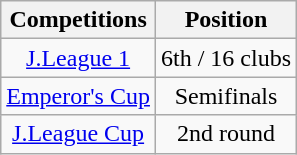<table class="wikitable" style="text-align:center;">
<tr>
<th>Competitions</th>
<th>Position</th>
</tr>
<tr>
<td><a href='#'>J.League 1</a></td>
<td>6th / 16 clubs</td>
</tr>
<tr>
<td><a href='#'>Emperor's Cup</a></td>
<td>Semifinals</td>
</tr>
<tr>
<td><a href='#'>J.League Cup</a></td>
<td>2nd round</td>
</tr>
</table>
